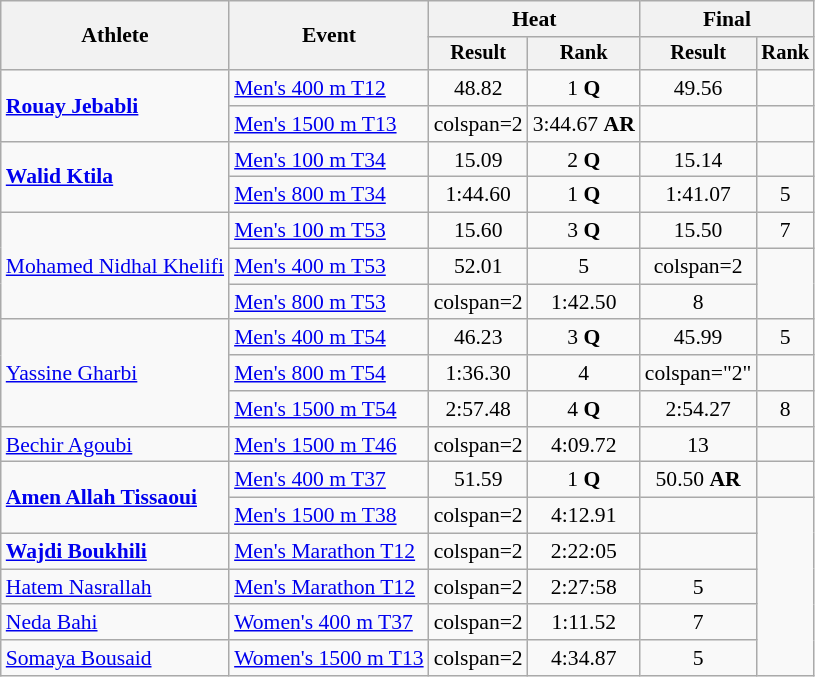<table class="wikitable" style="font-size:90%">
<tr>
<th rowspan="2">Athlete</th>
<th rowspan="2">Event</th>
<th colspan="2">Heat</th>
<th colspan="2">Final</th>
</tr>
<tr style="font-size:95%">
<th>Result</th>
<th>Rank</th>
<th>Result</th>
<th>Rank</th>
</tr>
<tr align=center>
<td align=left rowspan=2><strong><a href='#'>Rouay Jebabli</a></strong></td>
<td align=left><a href='#'>Men's 400 m T12</a></td>
<td>48.82</td>
<td>1 <strong>Q</strong></td>
<td>49.56</td>
<td></td>
</tr>
<tr align=center>
<td align=left><a href='#'>Men's 1500 m T13</a></td>
<td>colspan=2 </td>
<td>3:44.67 <strong>AR</strong></td>
<td></td>
</tr>
<tr align=center>
<td align=left rowspan=2><strong><a href='#'>Walid Ktila</a></strong></td>
<td align=left><a href='#'>Men's 100 m T34</a></td>
<td>15.09</td>
<td>2 <strong>Q</strong></td>
<td>15.14</td>
<td></td>
</tr>
<tr align=center>
<td align=left><a href='#'>Men's 800 m T34</a></td>
<td>1:44.60</td>
<td>1 <strong>Q</strong></td>
<td>1:41.07</td>
<td>5</td>
</tr>
<tr align=center>
<td align=left rowspan=3><a href='#'>Mohamed Nidhal Khelifi</a></td>
<td align=left><a href='#'>Men's 100 m T53</a></td>
<td>15.60</td>
<td>3 <strong>Q</strong></td>
<td>15.50</td>
<td>7</td>
</tr>
<tr align=center>
<td align=left><a href='#'>Men's 400 m T53</a></td>
<td>52.01</td>
<td>5</td>
<td>colspan=2 </td>
</tr>
<tr align=center>
<td align=left><a href='#'>Men's 800 m T53</a></td>
<td>colspan=2 </td>
<td>1:42.50</td>
<td>8</td>
</tr>
<tr align=center>
<td align=left rowspan=3><a href='#'>Yassine Gharbi</a></td>
<td align=left><a href='#'>Men's 400 m T54</a></td>
<td>46.23</td>
<td>3 <strong>Q</strong></td>
<td>45.99</td>
<td>5</td>
</tr>
<tr align=center>
<td align=left><a href='#'>Men's 800 m T54</a></td>
<td>1:36.30</td>
<td>4</td>
<td>colspan="2" </td>
</tr>
<tr align=center>
<td align=left><a href='#'>Men's 1500 m T54</a></td>
<td>2:57.48</td>
<td>4 <strong>Q</strong></td>
<td>2:54.27</td>
<td>8</td>
</tr>
<tr align=center>
<td align=left><a href='#'>Bechir Agoubi</a></td>
<td align=left><a href='#'>Men's 1500 m T46</a></td>
<td>colspan=2 </td>
<td>4:09.72</td>
<td>13</td>
</tr>
<tr align=center>
<td align=left rowspan=2><strong><a href='#'>Amen Allah Tissaoui</a></strong></td>
<td align=left><a href='#'>Men's 400 m T37</a></td>
<td>51.59</td>
<td>1 <strong>Q</strong></td>
<td>50.50 <strong>AR</strong></td>
<td></td>
</tr>
<tr align=center>
<td align=left><a href='#'>Men's 1500 m T38</a></td>
<td>colspan=2 </td>
<td>4:12.91</td>
<td></td>
</tr>
<tr align=center>
<td align=left><strong><a href='#'>Wajdi Boukhili</a></strong></td>
<td align=left><a href='#'>Men's Marathon T12</a></td>
<td>colspan=2 </td>
<td>2:22:05</td>
<td></td>
</tr>
<tr align=center>
<td align=left><a href='#'>Hatem Nasrallah</a></td>
<td align=left><a href='#'>Men's Marathon T12</a></td>
<td>colspan=2 </td>
<td>2:27:58</td>
<td>5</td>
</tr>
<tr align=center>
<td align=left><a href='#'>Neda Bahi</a></td>
<td align=left><a href='#'>Women's 400 m T37</a></td>
<td>colspan=2 </td>
<td>1:11.52</td>
<td>7</td>
</tr>
<tr align=center>
<td align=left><a href='#'>Somaya Bousaid</a></td>
<td align=left><a href='#'>Women's 1500 m T13</a></td>
<td>colspan=2 </td>
<td>4:34.87</td>
<td>5</td>
</tr>
</table>
